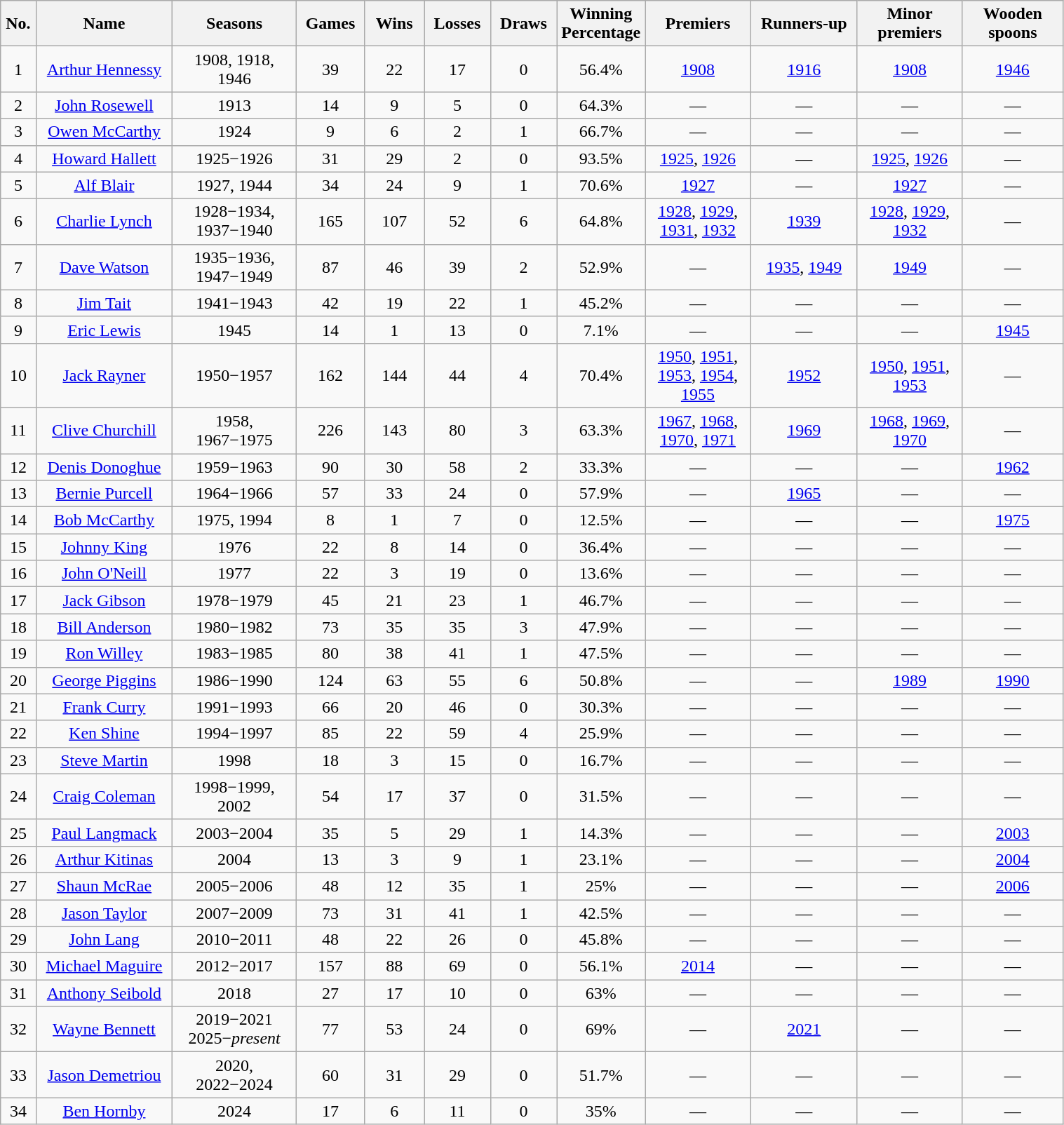<table class="wikitable sortable" width="80%" style="text-align: center;">
<tr>
<th style="width:2em">No.</th>
<th style="width:15em">Name</th>
<th style="width:10em" data-sort-type="number">Seasons</th>
<th style="width:5em" data-sort-type="number">Games</th>
<th style="width:5em" data-sort-type="number">Wins</th>
<th style="width:5em" data-sort-type="number">Losses</th>
<th style="width:5em" data-sort-type="number">Draws</th>
<th style="width:5em" data-sort-type="number">Winning Percentage</th>
<th style="width:10em" data-sort-type="number">Premiers</th>
<th style="width:10em" data-sort-type="number">Runners-up</th>
<th style="width:10em" data-sort-type="number">Minor premiers</th>
<th style="width:10em" data-sort-type="number">Wooden spoons</th>
</tr>
<tr>
<td>1</td>
<td><a href='#'>Arthur Hennessy</a></td>
<td>1908, 1918, 1946</td>
<td>39</td>
<td>22</td>
<td>17</td>
<td>0</td>
<td>56.4%</td>
<td><a href='#'>1908</a></td>
<td><a href='#'>1916</a></td>
<td><a href='#'>1908</a></td>
<td><a href='#'>1946</a></td>
</tr>
<tr>
<td>2</td>
<td><a href='#'>John Rosewell</a></td>
<td>1913</td>
<td>14</td>
<td>9</td>
<td>5</td>
<td>0</td>
<td>64.3%</td>
<td>—</td>
<td>—</td>
<td>—</td>
<td>—</td>
</tr>
<tr>
<td>3</td>
<td><a href='#'>Owen McCarthy</a></td>
<td>1924</td>
<td>9</td>
<td>6</td>
<td>2</td>
<td>1</td>
<td>66.7%</td>
<td>—</td>
<td>—</td>
<td>—</td>
<td>—</td>
</tr>
<tr>
<td>4</td>
<td><a href='#'>Howard Hallett</a></td>
<td>1925−1926</td>
<td>31</td>
<td>29</td>
<td>2</td>
<td>0</td>
<td>93.5%</td>
<td><a href='#'>1925</a>, <a href='#'>1926</a></td>
<td>—</td>
<td><a href='#'>1925</a>, <a href='#'>1926</a></td>
<td>—</td>
</tr>
<tr>
<td>5</td>
<td><a href='#'>Alf Blair</a></td>
<td>1927, 1944</td>
<td>34</td>
<td>24</td>
<td>9</td>
<td>1</td>
<td>70.6%</td>
<td><a href='#'>1927</a></td>
<td>—</td>
<td><a href='#'>1927</a></td>
<td>—</td>
</tr>
<tr>
<td>6</td>
<td><a href='#'>Charlie Lynch</a></td>
<td>1928−1934, 1937−1940</td>
<td>165</td>
<td>107</td>
<td>52</td>
<td>6</td>
<td>64.8%</td>
<td><a href='#'>1928</a>, <a href='#'>1929</a>, <a href='#'>1931</a>, <a href='#'>1932</a></td>
<td><a href='#'>1939</a></td>
<td><a href='#'>1928</a>, <a href='#'>1929</a>, <a href='#'>1932</a></td>
<td>—</td>
</tr>
<tr>
<td>7</td>
<td><a href='#'>Dave Watson</a></td>
<td>1935−1936, 1947−1949</td>
<td>87</td>
<td>46</td>
<td>39</td>
<td>2</td>
<td>52.9%</td>
<td>—</td>
<td><a href='#'>1935</a>, <a href='#'>1949</a></td>
<td><a href='#'>1949</a></td>
<td>—</td>
</tr>
<tr>
<td>8</td>
<td><a href='#'>Jim Tait</a></td>
<td>1941−1943</td>
<td>42</td>
<td>19</td>
<td>22</td>
<td>1</td>
<td>45.2%</td>
<td>—</td>
<td>—</td>
<td>—</td>
<td>—</td>
</tr>
<tr>
<td>9</td>
<td><a href='#'>Eric Lewis</a></td>
<td>1945</td>
<td>14</td>
<td>1</td>
<td>13</td>
<td>0</td>
<td>7.1%</td>
<td>—</td>
<td>—</td>
<td>—</td>
<td><a href='#'>1945</a></td>
</tr>
<tr>
<td>10</td>
<td><a href='#'>Jack Rayner</a></td>
<td>1950−1957</td>
<td>162</td>
<td>144</td>
<td>44</td>
<td>4</td>
<td>70.4%</td>
<td><a href='#'>1950</a>, <a href='#'>1951</a>, <a href='#'>1953</a>, <a href='#'>1954</a>, <a href='#'>1955</a></td>
<td><a href='#'>1952</a></td>
<td><a href='#'>1950</a>, <a href='#'>1951</a>, <a href='#'>1953</a></td>
<td>—</td>
</tr>
<tr>
<td>11</td>
<td><a href='#'>Clive Churchill</a></td>
<td>1958, 1967−1975</td>
<td>226</td>
<td>143</td>
<td>80</td>
<td>3</td>
<td>63.3%</td>
<td><a href='#'>1967</a>, <a href='#'>1968</a>, <a href='#'>1970</a>, <a href='#'>1971</a></td>
<td><a href='#'>1969</a></td>
<td><a href='#'>1968</a>, <a href='#'>1969</a>, <a href='#'>1970</a></td>
<td>—</td>
</tr>
<tr>
<td>12</td>
<td><a href='#'>Denis Donoghue</a></td>
<td>1959−1963</td>
<td>90</td>
<td>30</td>
<td>58</td>
<td>2</td>
<td>33.3%</td>
<td>—</td>
<td>—</td>
<td>—</td>
<td><a href='#'>1962</a></td>
</tr>
<tr>
<td>13</td>
<td><a href='#'>Bernie Purcell</a></td>
<td>1964−1966</td>
<td>57</td>
<td>33</td>
<td>24</td>
<td>0</td>
<td>57.9%</td>
<td>—</td>
<td><a href='#'>1965</a></td>
<td>—</td>
<td>—</td>
</tr>
<tr>
<td>14</td>
<td><a href='#'>Bob McCarthy</a></td>
<td>1975, 1994</td>
<td>8</td>
<td>1</td>
<td>7</td>
<td>0</td>
<td>12.5%</td>
<td>—</td>
<td>—</td>
<td>—</td>
<td><a href='#'>1975</a></td>
</tr>
<tr>
<td>15</td>
<td><a href='#'>Johnny King</a></td>
<td>1976</td>
<td>22</td>
<td>8</td>
<td>14</td>
<td>0</td>
<td>36.4%</td>
<td>—</td>
<td>—</td>
<td>—</td>
<td>—</td>
</tr>
<tr>
<td>16</td>
<td><a href='#'>John O'Neill</a></td>
<td>1977</td>
<td>22</td>
<td>3</td>
<td>19</td>
<td>0</td>
<td>13.6%</td>
<td>—</td>
<td>—</td>
<td>—</td>
<td>—</td>
</tr>
<tr>
<td>17</td>
<td><a href='#'>Jack Gibson</a></td>
<td>1978−1979</td>
<td>45</td>
<td>21</td>
<td>23</td>
<td>1</td>
<td>46.7%</td>
<td>—</td>
<td>—</td>
<td>—</td>
<td>—</td>
</tr>
<tr>
<td>18</td>
<td><a href='#'>Bill Anderson</a></td>
<td>1980−1982</td>
<td>73</td>
<td>35</td>
<td>35</td>
<td>3</td>
<td>47.9%</td>
<td>—</td>
<td>—</td>
<td>—</td>
<td>—</td>
</tr>
<tr>
<td>19</td>
<td><a href='#'>Ron Willey</a></td>
<td>1983−1985</td>
<td>80</td>
<td>38</td>
<td>41</td>
<td>1</td>
<td>47.5%</td>
<td>—</td>
<td>—</td>
<td>—</td>
<td>—</td>
</tr>
<tr>
<td>20</td>
<td><a href='#'>George Piggins</a></td>
<td>1986−1990</td>
<td>124</td>
<td>63</td>
<td>55</td>
<td>6</td>
<td>50.8%</td>
<td>—</td>
<td>—</td>
<td><a href='#'>1989</a></td>
<td><a href='#'>1990</a></td>
</tr>
<tr>
<td>21</td>
<td><a href='#'>Frank Curry</a></td>
<td>1991−1993</td>
<td>66</td>
<td>20</td>
<td>46</td>
<td>0</td>
<td>30.3%</td>
<td>—</td>
<td>—</td>
<td>—</td>
<td>—</td>
</tr>
<tr>
<td>22</td>
<td><a href='#'>Ken Shine</a></td>
<td>1994−1997</td>
<td>85</td>
<td>22</td>
<td>59</td>
<td>4</td>
<td>25.9%</td>
<td>—</td>
<td>—</td>
<td>—</td>
<td>—</td>
</tr>
<tr>
<td>23</td>
<td><a href='#'>Steve Martin</a></td>
<td>1998</td>
<td>18</td>
<td>3</td>
<td>15</td>
<td>0</td>
<td>16.7%</td>
<td>—</td>
<td>—</td>
<td>—</td>
<td>—</td>
</tr>
<tr>
<td>24</td>
<td><a href='#'>Craig Coleman</a></td>
<td>1998−1999, 2002</td>
<td>54</td>
<td>17</td>
<td>37</td>
<td>0</td>
<td>31.5%</td>
<td>—</td>
<td>—</td>
<td>—</td>
<td>—</td>
</tr>
<tr>
<td>25</td>
<td><a href='#'>Paul Langmack</a></td>
<td>2003−2004</td>
<td>35</td>
<td>5</td>
<td>29</td>
<td>1</td>
<td>14.3%</td>
<td>—</td>
<td>—</td>
<td>—</td>
<td><a href='#'>2003</a></td>
</tr>
<tr>
<td>26</td>
<td><a href='#'>Arthur Kitinas</a></td>
<td>2004</td>
<td>13</td>
<td>3</td>
<td>9</td>
<td>1</td>
<td>23.1%</td>
<td>—</td>
<td>—</td>
<td>—</td>
<td><a href='#'>2004</a></td>
</tr>
<tr>
<td>27</td>
<td><a href='#'>Shaun McRae</a></td>
<td>2005−2006</td>
<td>48</td>
<td>12</td>
<td>35</td>
<td>1</td>
<td>25%</td>
<td>—</td>
<td>—</td>
<td>—</td>
<td><a href='#'>2006</a></td>
</tr>
<tr>
<td>28</td>
<td><a href='#'>Jason Taylor</a></td>
<td>2007−2009</td>
<td>73</td>
<td>31</td>
<td>41</td>
<td>1</td>
<td>42.5%</td>
<td>—</td>
<td>—</td>
<td>—</td>
<td>—</td>
</tr>
<tr>
<td>29</td>
<td><a href='#'>John Lang</a></td>
<td>2010−2011</td>
<td>48</td>
<td>22</td>
<td>26</td>
<td>0</td>
<td>45.8%</td>
<td>—</td>
<td>—</td>
<td>—</td>
<td>—</td>
</tr>
<tr>
<td>30</td>
<td><a href='#'>Michael Maguire</a></td>
<td>2012−2017</td>
<td>157</td>
<td>88</td>
<td>69</td>
<td>0</td>
<td>56.1%</td>
<td><a href='#'>2014</a></td>
<td>—</td>
<td>—</td>
<td>—</td>
</tr>
<tr>
<td>31</td>
<td><a href='#'>Anthony Seibold</a></td>
<td>2018</td>
<td>27</td>
<td>17</td>
<td>10</td>
<td>0</td>
<td>63%</td>
<td>—</td>
<td>—</td>
<td>—</td>
<td>—</td>
</tr>
<tr>
<td>32</td>
<td><a href='#'>Wayne Bennett</a></td>
<td>2019−2021<br>2025−<em>present</em></td>
<td>77</td>
<td>53</td>
<td>24</td>
<td>0</td>
<td>69%</td>
<td>—</td>
<td><a href='#'>2021</a></td>
<td>—</td>
<td>—</td>
</tr>
<tr>
<td>33</td>
<td><a href='#'>Jason Demetriou</a></td>
<td>2020, 2022−2024</td>
<td>60</td>
<td>31</td>
<td>29</td>
<td>0</td>
<td>51.7%</td>
<td>—</td>
<td>—</td>
<td>—</td>
<td>—</td>
</tr>
<tr>
<td>34</td>
<td><a href='#'>Ben Hornby</a></td>
<td>2024</td>
<td>17</td>
<td>6</td>
<td>11</td>
<td>0</td>
<td>35%</td>
<td>—</td>
<td>—</td>
<td>—</td>
<td>—</td>
</tr>
</table>
